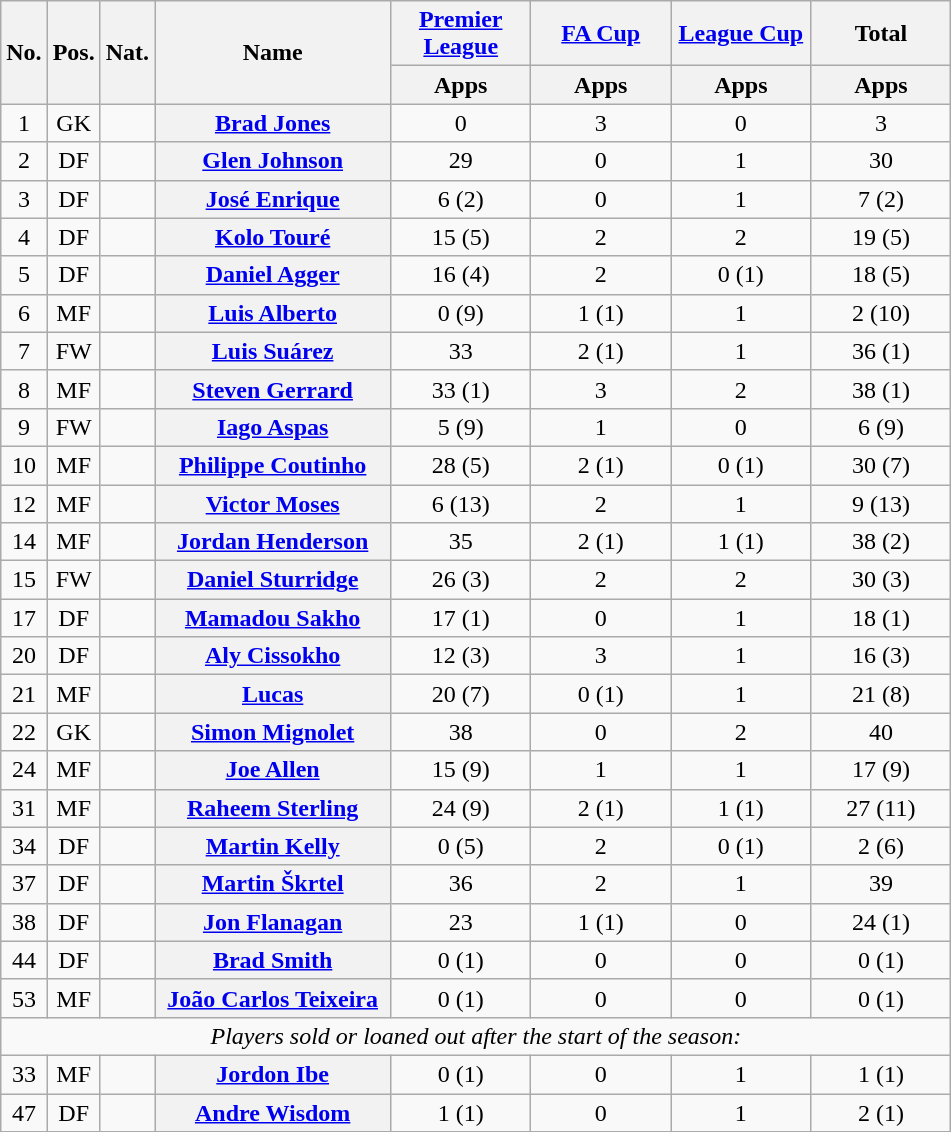<table class="wikitable sortable" style="text-align:center">
<tr>
<th rowspan="2">No.</th>
<th rowspan="2">Pos.</th>
<th rowspan="2">Nat.</th>
<th rowspan="2" style="width:150px;">Name</th>
<th colspan="1" style="width:86px;"><a href='#'>Premier League</a></th>
<th colspan="1" style="width:86px;"><a href='#'>FA Cup</a></th>
<th colspan="1" style="width:86px;"><a href='#'>League Cup</a></th>
<th colspan="1" style="width:86px;">Total</th>
</tr>
<tr>
<th>Apps</th>
<th>Apps</th>
<th>Apps</th>
<th>Apps</th>
</tr>
<tr>
<td>1</td>
<td>GK</td>
<td></td>
<th scope="row"><a href='#'>Brad Jones</a></th>
<td>0</td>
<td>3</td>
<td>0</td>
<td>3</td>
</tr>
<tr>
<td>2</td>
<td>DF</td>
<td></td>
<th scope="row"><a href='#'>Glen Johnson</a></th>
<td>29</td>
<td>0</td>
<td>1</td>
<td>30</td>
</tr>
<tr>
<td>3</td>
<td>DF</td>
<td></td>
<th scope="row"><a href='#'>José Enrique</a></th>
<td>6 (2)</td>
<td>0</td>
<td>1</td>
<td>7 (2)</td>
</tr>
<tr>
<td>4</td>
<td>DF</td>
<td></td>
<th scope="row"><a href='#'>Kolo Touré</a></th>
<td>15 (5)</td>
<td>2</td>
<td>2</td>
<td>19 (5)</td>
</tr>
<tr>
<td>5</td>
<td>DF</td>
<td></td>
<th scope="row"><a href='#'>Daniel Agger</a></th>
<td>16 (4)</td>
<td>2</td>
<td>0 (1)</td>
<td>18 (5)</td>
</tr>
<tr>
<td>6</td>
<td>MF</td>
<td></td>
<th scope="row"><a href='#'>Luis Alberto</a></th>
<td>0 (9)</td>
<td>1 (1)</td>
<td>1</td>
<td>2 (10)</td>
</tr>
<tr>
<td>7</td>
<td>FW</td>
<td></td>
<th scope="row"><a href='#'>Luis Suárez</a></th>
<td>33</td>
<td>2 (1)</td>
<td>1</td>
<td>36 (1)</td>
</tr>
<tr>
<td>8</td>
<td>MF</td>
<td></td>
<th scope="row"><a href='#'>Steven Gerrard</a></th>
<td>33 (1)</td>
<td>3</td>
<td>2</td>
<td>38 (1)</td>
</tr>
<tr>
<td>9</td>
<td>FW</td>
<td></td>
<th scope="row"><a href='#'>Iago Aspas</a></th>
<td>5 (9)</td>
<td>1</td>
<td>0</td>
<td>6 (9)</td>
</tr>
<tr>
<td>10</td>
<td>MF</td>
<td></td>
<th scope="row"><a href='#'>Philippe Coutinho</a></th>
<td>28 (5)</td>
<td>2 (1)</td>
<td>0 (1)</td>
<td>30 (7)</td>
</tr>
<tr>
<td>12</td>
<td>MF</td>
<td></td>
<th scope="row"><a href='#'>Victor Moses</a></th>
<td>6 (13)</td>
<td>2</td>
<td>1</td>
<td>9 (13)</td>
</tr>
<tr>
<td>14</td>
<td>MF</td>
<td></td>
<th scope="row"><a href='#'>Jordan Henderson</a></th>
<td>35</td>
<td>2 (1)</td>
<td>1 (1)</td>
<td>38 (2)</td>
</tr>
<tr>
<td>15</td>
<td>FW</td>
<td></td>
<th scope="row"><a href='#'>Daniel Sturridge</a></th>
<td>26 (3)</td>
<td>2</td>
<td>2</td>
<td>30 (3)</td>
</tr>
<tr>
<td>17</td>
<td>DF</td>
<td></td>
<th scope="row"><a href='#'>Mamadou Sakho</a></th>
<td>17 (1)</td>
<td>0</td>
<td>1</td>
<td>18 (1)</td>
</tr>
<tr>
<td>20</td>
<td>DF</td>
<td></td>
<th scope="row"><a href='#'>Aly Cissokho</a></th>
<td>12 (3)</td>
<td>3</td>
<td>1</td>
<td>16 (3)</td>
</tr>
<tr>
<td>21</td>
<td>MF</td>
<td></td>
<th scope="row"><a href='#'>Lucas</a></th>
<td>20 (7)</td>
<td>0 (1)</td>
<td>1</td>
<td>21 (8)</td>
</tr>
<tr>
<td>22</td>
<td>GK</td>
<td></td>
<th scope="row"><a href='#'>Simon Mignolet</a></th>
<td>38</td>
<td>0</td>
<td>2</td>
<td>40</td>
</tr>
<tr>
<td>24</td>
<td>MF</td>
<td></td>
<th scope="row"><a href='#'>Joe Allen</a></th>
<td>15 (9)</td>
<td>1</td>
<td>1</td>
<td>17 (9)</td>
</tr>
<tr>
<td>31</td>
<td>MF</td>
<td></td>
<th scope="row"><a href='#'>Raheem Sterling</a></th>
<td>24 (9)</td>
<td>2 (1)</td>
<td>1 (1)</td>
<td>27 (11)</td>
</tr>
<tr>
<td>34</td>
<td>DF</td>
<td></td>
<th scope="row"><a href='#'>Martin Kelly</a></th>
<td>0 (5)</td>
<td>2</td>
<td>0 (1)</td>
<td>2 (6)</td>
</tr>
<tr>
<td>37</td>
<td>DF</td>
<td></td>
<th scope="row"><a href='#'>Martin Škrtel</a></th>
<td>36</td>
<td>2</td>
<td>1</td>
<td>39</td>
</tr>
<tr>
<td>38</td>
<td>DF</td>
<td></td>
<th scope="row"><a href='#'>Jon Flanagan</a></th>
<td>23</td>
<td>1 (1)</td>
<td>0</td>
<td>24 (1)</td>
</tr>
<tr>
<td>44</td>
<td>DF</td>
<td></td>
<th scope="row"><a href='#'>Brad Smith</a></th>
<td>0 (1)</td>
<td>0</td>
<td>0</td>
<td>0 (1)</td>
</tr>
<tr>
<td>53</td>
<td>MF</td>
<td></td>
<th scope="row"><a href='#'>João Carlos Teixeira</a></th>
<td>0 (1)</td>
<td>0</td>
<td>0</td>
<td>0 (1)</td>
</tr>
<tr>
<td colspan="11"><em>Players sold or loaned out after the start of the season:</em></td>
</tr>
<tr>
<td>33</td>
<td>MF</td>
<td></td>
<th scope="row"><a href='#'>Jordon Ibe</a></th>
<td>0 (1)</td>
<td>0</td>
<td>1</td>
<td>1 (1)</td>
</tr>
<tr>
<td>47</td>
<td>DF</td>
<td></td>
<th scope="row"><a href='#'>Andre Wisdom</a></th>
<td>1 (1)</td>
<td>0</td>
<td>1</td>
<td>2 (1)</td>
</tr>
</table>
